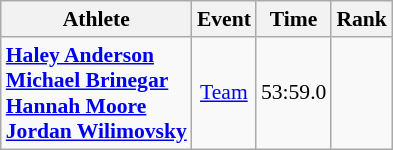<table class="wikitable" style="font-size:90%;">
<tr>
<th>Athlete</th>
<th>Event</th>
<th>Time</th>
<th>Rank</th>
</tr>
<tr align=center>
<td align=left><strong><a href='#'>Haley Anderson</a><br><a href='#'>Michael Brinegar</a><br><a href='#'>Hannah Moore</a><br><a href='#'>Jordan Wilimovsky</a></strong></td>
<td><a href='#'>Team</a></td>
<td>53:59.0</td>
<td></td>
</tr>
</table>
